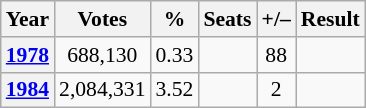<table class="wikitable" style="text-align:center; font-size:90%">
<tr>
<th>Year</th>
<th>Votes</th>
<th>%</th>
<th>Seats</th>
<th>+/–</th>
<th>Result</th>
</tr>
<tr>
<th><a href='#'>1978</a></th>
<td>688,130</td>
<td>0.33</td>
<td></td>
<td> 88</td>
<td></td>
</tr>
<tr>
<th><a href='#'>1984</a></th>
<td>2,084,331</td>
<td>3.52</td>
<td></td>
<td> 2</td>
<td></td>
</tr>
</table>
